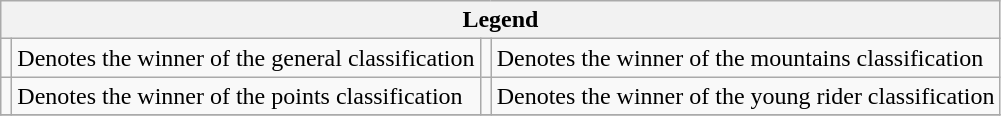<table class="wikitable">
<tr>
<th colspan="4">Legend</th>
</tr>
<tr>
<td></td>
<td>Denotes the winner of the general classification</td>
<td></td>
<td>Denotes the winner of the mountains classification</td>
</tr>
<tr>
<td></td>
<td>Denotes the winner of the points classification</td>
<td></td>
<td>Denotes the winner of the young rider classification</td>
</tr>
<tr>
</tr>
</table>
